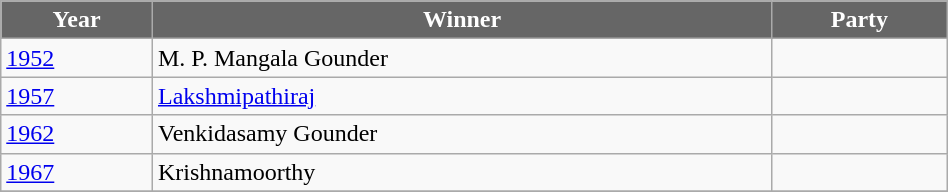<table class="wikitable" width="50%">
<tr>
<th style="background-color:#666666; color:white">Year</th>
<th style="background-color:#666666; color:white">Winner</th>
<th style="background-color:#666666; color:white" colspan="2">Party</th>
</tr>
<tr>
<td><a href='#'>1952</a></td>
<td>M. P. Mangala Gounder</td>
<td></td>
</tr>
<tr>
<td><a href='#'>1957</a></td>
<td><a href='#'>Lakshmipathiraj</a></td>
<td></td>
</tr>
<tr>
<td><a href='#'>1962</a></td>
<td>Venkidasamy Gounder</td>
<td></td>
</tr>
<tr>
<td><a href='#'>1967</a></td>
<td>Krishnamoorthy</td>
<td></td>
</tr>
<tr>
</tr>
</table>
